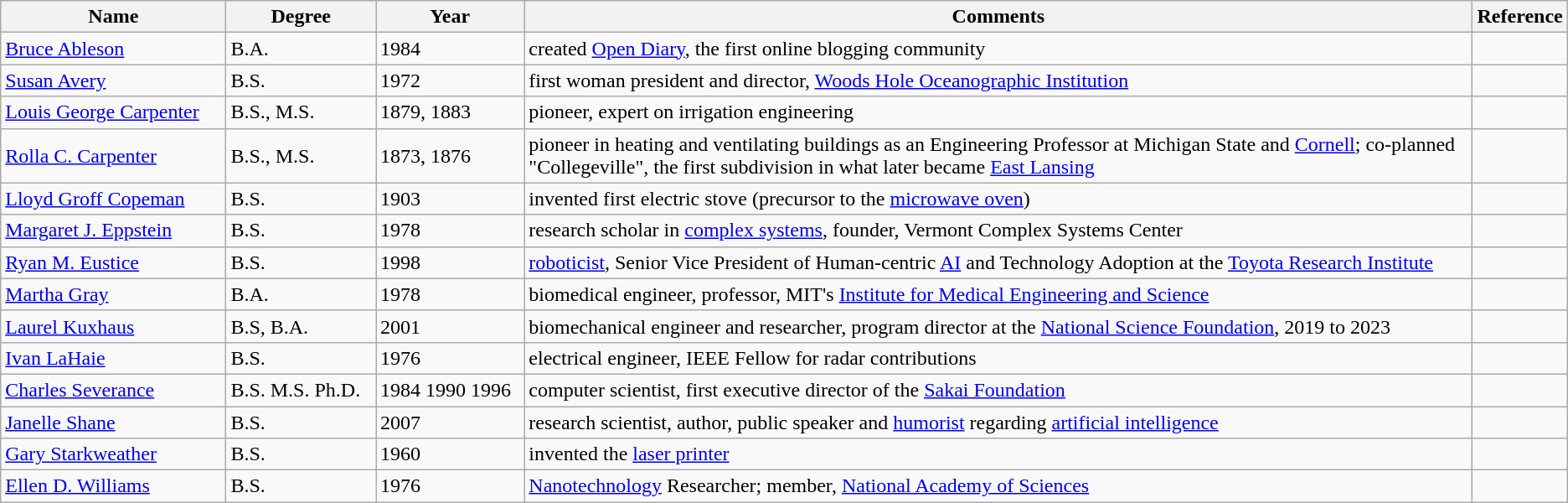<table class="wikitable sortable">
<tr>
<th style="width:15%;">Name</th>
<th style="width:10%;">Degree</th>
<th style="width:10%;">Year</th>
<th style="width:65%;">Comments</th>
<th style="width:5%;">Reference</th>
</tr>
<tr>
<td><a href='#'>Bruce Ableson</a></td>
<td>B.A.</td>
<td>1984</td>
<td>created <a href='#'>Open Diary</a>, the first online blogging community</td>
<td></td>
</tr>
<tr>
<td><a href='#'>Susan Avery</a></td>
<td>B.S.</td>
<td>1972</td>
<td>first woman president and director, <a href='#'>Woods Hole Oceanographic Institution</a></td>
<td></td>
</tr>
<tr>
<td><a href='#'>Louis George Carpenter</a></td>
<td>B.S., M.S.</td>
<td>1879, 1883</td>
<td>pioneer, expert on irrigation engineering</td>
<td></td>
</tr>
<tr>
<td><a href='#'>Rolla C. Carpenter</a></td>
<td>B.S., M.S.</td>
<td>1873, 1876</td>
<td>pioneer in heating and ventilating buildings as an Engineering Professor at Michigan State and <a href='#'>Cornell</a>; co-planned "Collegeville", the first subdivision in what later became <a href='#'>East Lansing</a></td>
<td></td>
</tr>
<tr>
<td><a href='#'>Lloyd Groff Copeman</a></td>
<td>B.S.</td>
<td>1903</td>
<td>invented first electric stove (precursor to the <a href='#'>microwave oven</a>)</td>
<td></td>
</tr>
<tr>
<td><a href='#'>Margaret J. Eppstein</a></td>
<td>B.S.</td>
<td>1978</td>
<td>research scholar in <a href='#'>complex systems</a>, founder, Vermont Complex Systems Center</td>
<td></td>
</tr>
<tr>
<td><a href='#'>Ryan M. Eustice</a></td>
<td>B.S.</td>
<td>1998</td>
<td><a href='#'>roboticist</a>, Senior Vice President of Human-centric <a href='#'>AI</a> and Technology Adoption at the <a href='#'>Toyota Research Institute</a></td>
<td></td>
</tr>
<tr>
<td><a href='#'>Martha Gray</a></td>
<td>B.A.</td>
<td>1978</td>
<td>biomedical engineer, professor, MIT's <a href='#'>Institute for Medical Engineering and Science</a></td>
<td></td>
</tr>
<tr>
<td><a href='#'>Laurel Kuxhaus</a></td>
<td>B.S, B.A.</td>
<td>2001</td>
<td>biomechanical engineer and researcher, program director at the <a href='#'>National Science Foundation</a>, 2019 to 2023</td>
<td></td>
</tr>
<tr>
<td><a href='#'>Ivan LaHaie</a></td>
<td>B.S.</td>
<td>1976</td>
<td>electrical engineer, IEEE Fellow for radar contributions</td>
<td></td>
</tr>
<tr>
<td><a href='#'>Charles Severance</a></td>
<td>B.S. M.S. Ph.D.</td>
<td>1984 1990 1996</td>
<td>computer scientist, first executive director of the <a href='#'>Sakai Foundation</a></td>
<td></td>
</tr>
<tr>
<td><a href='#'>Janelle Shane</a></td>
<td>B.S.</td>
<td>2007</td>
<td>research scientist, author, public speaker and <a href='#'>humorist</a> regarding <a href='#'>artificial intelligence</a></td>
<td></td>
</tr>
<tr>
<td><a href='#'>Gary Starkweather</a></td>
<td>B.S.</td>
<td>1960</td>
<td>invented the <a href='#'>laser printer</a></td>
<td></td>
</tr>
<tr>
<td><a href='#'>Ellen D. Williams</a></td>
<td>B.S.</td>
<td>1976</td>
<td><a href='#'>Nanotechnology</a> Researcher; member, <a href='#'>National Academy of Sciences</a></td>
<td></td>
</tr>
</table>
